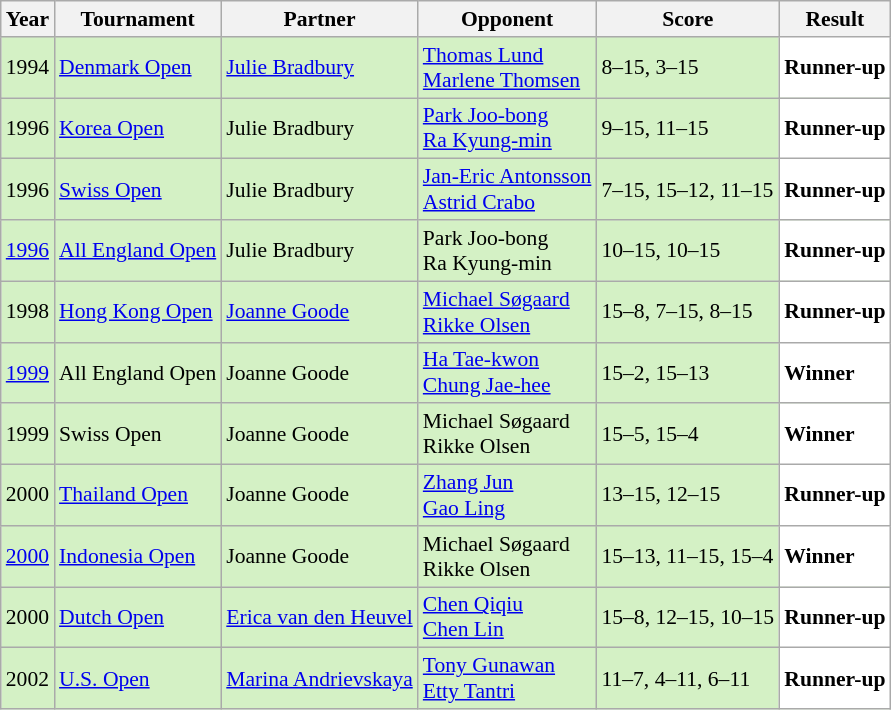<table class="sortable wikitable" style="font-size: 90%;">
<tr>
<th>Year</th>
<th>Tournament</th>
<th>Partner</th>
<th>Opponent</th>
<th>Score</th>
<th>Result</th>
</tr>
<tr style="background:#D4F1C5">
<td align="center">1994</td>
<td align="left"><a href='#'>Denmark Open</a></td>
<td align="left"> <a href='#'>Julie Bradbury</a></td>
<td align="left"> <a href='#'>Thomas Lund</a> <br>  <a href='#'>Marlene Thomsen</a></td>
<td align="left">8–15, 3–15</td>
<td style="text-align:left; background:white"> <strong>Runner-up</strong></td>
</tr>
<tr style="background:#D4F1C5">
<td align="center">1996</td>
<td align="left"><a href='#'>Korea Open</a></td>
<td align="left"> Julie Bradbury</td>
<td align="left"> <a href='#'>Park Joo-bong</a> <br>  <a href='#'>Ra Kyung-min</a></td>
<td align="left">9–15, 11–15</td>
<td style="text-align:left; background:white"> <strong>Runner-up</strong></td>
</tr>
<tr style="background:#D4F1C5">
<td align="center">1996</td>
<td align="left"><a href='#'>Swiss Open</a></td>
<td align="left"> Julie Bradbury</td>
<td align="left"> <a href='#'>Jan-Eric Antonsson</a> <br>  <a href='#'>Astrid Crabo</a></td>
<td align="left">7–15, 15–12, 11–15</td>
<td style="text-align:left; background:white"> <strong>Runner-up</strong></td>
</tr>
<tr style="background:#D4F1C5">
<td align="center"><a href='#'>1996</a></td>
<td align="left"><a href='#'>All England Open</a></td>
<td align="left"> Julie Bradbury</td>
<td align="left"> Park Joo-bong <br>  Ra Kyung-min</td>
<td align="left">10–15, 10–15</td>
<td style="text-align:left; background:white"> <strong>Runner-up</strong></td>
</tr>
<tr style="background:#D4F1C5">
<td align="center">1998</td>
<td align="left"><a href='#'>Hong Kong Open</a></td>
<td align="left"> <a href='#'>Joanne Goode</a></td>
<td align="left"> <a href='#'>Michael Søgaard</a> <br>  <a href='#'>Rikke Olsen</a></td>
<td align="left">15–8, 7–15, 8–15</td>
<td style="text-align:left; background:white"> <strong>Runner-up</strong></td>
</tr>
<tr style="background:#D4F1C5">
<td align="center"><a href='#'>1999</a></td>
<td align="left">All England Open</td>
<td align="left"> Joanne Goode</td>
<td align="left"> <a href='#'>Ha Tae-kwon</a> <br>  <a href='#'>Chung Jae-hee</a></td>
<td align="left">15–2, 15–13</td>
<td style="text-align:left; background:white"> <strong>Winner</strong></td>
</tr>
<tr style="background:#D4F1C5">
<td align="center">1999</td>
<td align="left">Swiss Open</td>
<td align="left"> Joanne Goode</td>
<td align="left"> Michael Søgaard <br>  Rikke Olsen</td>
<td align="left">15–5, 15–4</td>
<td style="text-align:left; background:white"> <strong>Winner</strong></td>
</tr>
<tr style="background:#D4F1C5">
<td align="center">2000</td>
<td align="left"><a href='#'>Thailand Open</a></td>
<td align="left"> Joanne Goode</td>
<td align="left"> <a href='#'>Zhang Jun</a> <br>  <a href='#'>Gao Ling</a></td>
<td align="left">13–15, 12–15</td>
<td style="text-align:left; background:white"> <strong>Runner-up</strong></td>
</tr>
<tr style="background:#D4F1C5">
<td align="center"><a href='#'>2000</a></td>
<td align="left"><a href='#'>Indonesia Open</a></td>
<td align="left"> Joanne Goode</td>
<td align="left"> Michael Søgaard <br>  Rikke Olsen</td>
<td align="left">15–13, 11–15, 15–4</td>
<td style="text-align:left; background:white"> <strong>Winner</strong></td>
</tr>
<tr style="background:#D4F1C5">
<td align="center">2000</td>
<td align="left"><a href='#'>Dutch Open</a></td>
<td align="left"> <a href='#'>Erica van den Heuvel</a></td>
<td align="left"> <a href='#'>Chen Qiqiu</a> <br>  <a href='#'>Chen Lin</a></td>
<td align="left">15–8, 12–15, 10–15</td>
<td style="text-align:left; background:white"> <strong>Runner-up</strong></td>
</tr>
<tr style="background:#D4F1C5">
<td align="center">2002</td>
<td align="left"><a href='#'>U.S. Open</a></td>
<td align="left"> <a href='#'>Marina Andrievskaya</a></td>
<td align="left"> <a href='#'>Tony Gunawan</a> <br>  <a href='#'>Etty Tantri</a></td>
<td align="left">11–7, 4–11, 6–11</td>
<td style="text-align:left; background:white"> <strong>Runner-up</strong></td>
</tr>
</table>
